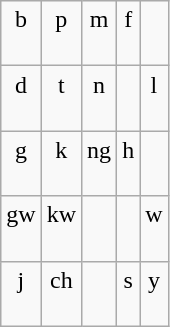<table class="wikitable" style="text-align: center">
<tr>
<td>b<br><br></td>
<td>p<br><br></td>
<td>m<br><br></td>
<td>f<br><br></td>
<td></td>
</tr>
<tr>
<td>d<br><br></td>
<td>t<br><br></td>
<td>n<br><br></td>
<td></td>
<td>l<br><br></td>
</tr>
<tr>
<td>g<br><br></td>
<td>k<br><br></td>
<td>ng<br><br></td>
<td>h<br><br></td>
<td></td>
</tr>
<tr>
<td>gw<br><br></td>
<td>kw<br><br></td>
<td></td>
<td></td>
<td>w<br><br></td>
</tr>
<tr>
<td>j<br><br></td>
<td>ch<br><br></td>
<td></td>
<td>s<br><br></td>
<td>y<br><br></td>
</tr>
</table>
